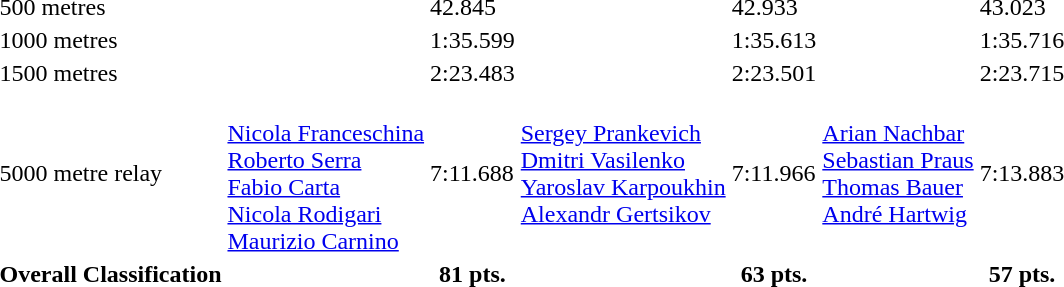<table>
<tr>
<td>500 metres</td>
<td></td>
<td>42.845</td>
<td></td>
<td>42.933</td>
<td></td>
<td>43.023</td>
</tr>
<tr>
<td>1000 metres</td>
<td></td>
<td>1:35.599</td>
<td></td>
<td>1:35.613</td>
<td></td>
<td>1:35.716</td>
</tr>
<tr>
<td>1500 metres</td>
<td></td>
<td>2:23.483</td>
<td></td>
<td>2:23.501</td>
<td></td>
<td>2:23.715</td>
</tr>
<tr>
<td>5000 metre relay</td>
<td valign=top><br><a href='#'>Nicola Franceschina</a><br><a href='#'>Roberto Serra</a><br><a href='#'>Fabio Carta</a><br><a href='#'>Nicola Rodigari</a><br><a href='#'>Maurizio Carnino</a></td>
<td>7:11.688</td>
<td valign=top><br><a href='#'>Sergey Prankevich</a><br><a href='#'>Dmitri Vasilenko</a><br><a href='#'>Yaroslav Karpoukhin</a><br><a href='#'>Alexandr Gertsikov</a></td>
<td>7:11.966</td>
<td valign=top><br><a href='#'>Arian Nachbar</a><br><a href='#'>Sebastian Praus</a><br><a href='#'>Thomas Bauer</a><br><a href='#'>André Hartwig</a></td>
<td>7:13.883</td>
</tr>
<tr>
<th>Overall Classification</th>
<th></th>
<th>81 pts.</th>
<th></th>
<th>63 pts.</th>
<th></th>
<th>57 pts.</th>
</tr>
</table>
